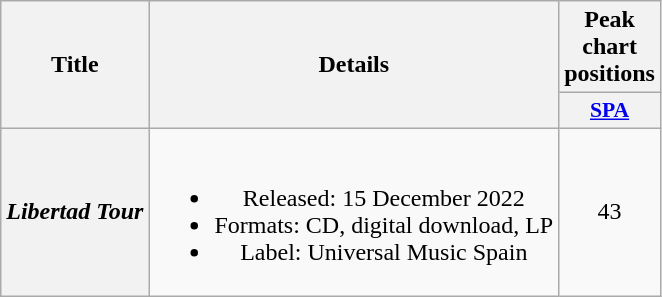<table class="wikitable plainrowheaders" style="text-align:center;">
<tr>
<th scope="col" rowspan="2">Title</th>
<th scope="col" rowspan="2">Details</th>
<th scope="col" colspan="1">Peak chart positions</th>
</tr>
<tr>
<th scope="col" style="width:3em;font-size:90%;"><a href='#'>SPA</a><br></th>
</tr>
<tr>
<th scope="row"><em>Libertad Tour</em></th>
<td><br><ul><li>Released: 15 December 2022</li><li>Formats: CD, digital download, LP</li><li>Label: Universal Music Spain</li></ul></td>
<td>43</td>
</tr>
</table>
